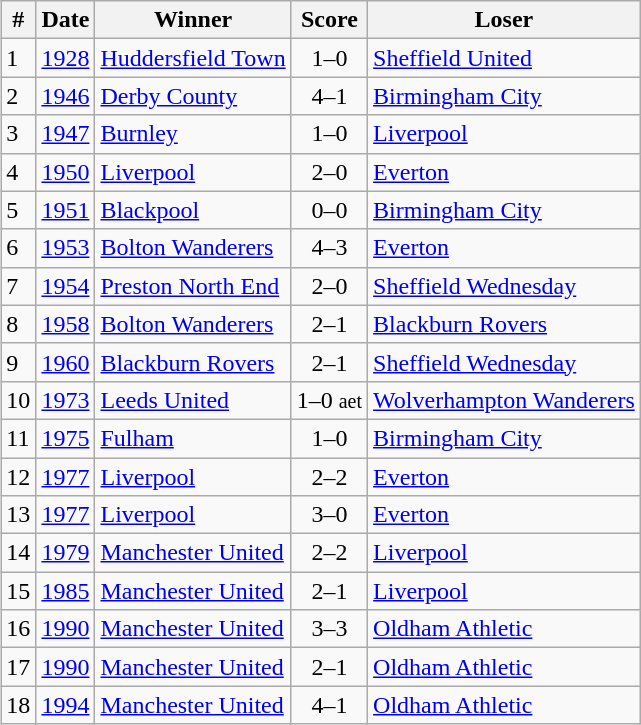<table class="wikitable collapsible collapsed" style="float:right">
<tr>
<th>#</th>
<th>Date</th>
<th>Winner</th>
<th>Score</th>
<th>Loser</th>
</tr>
<tr>
<td>1</td>
<td><a href='#'>1928</a></td>
<td><a href='#'>Huddersfield Town</a></td>
<td align=center>1–0</td>
<td><a href='#'>Sheffield United</a></td>
</tr>
<tr>
<td>2</td>
<td><a href='#'>1946</a></td>
<td><a href='#'>Derby County</a></td>
<td align=center>4–1</td>
<td><a href='#'>Birmingham City</a></td>
</tr>
<tr>
<td>3</td>
<td><a href='#'>1947</a></td>
<td><a href='#'>Burnley</a></td>
<td align=center>1–0</td>
<td><a href='#'>Liverpool</a></td>
</tr>
<tr>
<td>4</td>
<td><a href='#'>1950</a></td>
<td><a href='#'>Liverpool</a></td>
<td align=center>2–0</td>
<td><a href='#'>Everton</a></td>
</tr>
<tr>
<td>5</td>
<td><a href='#'>1951</a></td>
<td><a href='#'>Blackpool</a></td>
<td align=center>0–0</td>
<td><a href='#'>Birmingham City</a></td>
</tr>
<tr>
<td>6</td>
<td><a href='#'>1953</a></td>
<td><a href='#'>Bolton Wanderers</a></td>
<td align=center>4–3</td>
<td><a href='#'>Everton</a></td>
</tr>
<tr>
<td>7</td>
<td><a href='#'>1954</a></td>
<td><a href='#'>Preston North End</a></td>
<td align=center>2–0</td>
<td><a href='#'>Sheffield Wednesday</a></td>
</tr>
<tr>
<td>8</td>
<td><a href='#'>1958</a></td>
<td><a href='#'>Bolton Wanderers</a></td>
<td align=center>2–1</td>
<td><a href='#'>Blackburn Rovers</a></td>
</tr>
<tr>
<td>9</td>
<td><a href='#'>1960</a></td>
<td><a href='#'>Blackburn Rovers</a></td>
<td align=center>2–1</td>
<td><a href='#'>Sheffield Wednesday</a></td>
</tr>
<tr>
<td>10</td>
<td><a href='#'>1973</a></td>
<td><a href='#'>Leeds United</a></td>
<td align=center>1–0 <small>aet</small></td>
<td><a href='#'>Wolverhampton Wanderers</a></td>
</tr>
<tr>
<td>11</td>
<td><a href='#'>1975</a></td>
<td><a href='#'>Fulham</a></td>
<td align=center>1–0</td>
<td><a href='#'>Birmingham City</a></td>
</tr>
<tr>
<td>12</td>
<td><a href='#'>1977</a></td>
<td><a href='#'>Liverpool</a></td>
<td align=center>2–2</td>
<td><a href='#'>Everton</a></td>
</tr>
<tr>
<td>13</td>
<td><a href='#'>1977</a></td>
<td><a href='#'>Liverpool</a></td>
<td align=center>3–0</td>
<td><a href='#'>Everton</a></td>
</tr>
<tr>
<td>14</td>
<td><a href='#'>1979</a></td>
<td><a href='#'>Manchester United</a></td>
<td align=center>2–2</td>
<td><a href='#'>Liverpool</a></td>
</tr>
<tr>
<td>15</td>
<td><a href='#'>1985</a></td>
<td><a href='#'>Manchester United</a></td>
<td align=center>2–1</td>
<td><a href='#'>Liverpool</a></td>
</tr>
<tr>
<td>16</td>
<td><a href='#'>1990</a></td>
<td><a href='#'>Manchester United</a></td>
<td align=center>3–3</td>
<td><a href='#'>Oldham Athletic</a></td>
</tr>
<tr>
<td>17</td>
<td><a href='#'>1990</a></td>
<td><a href='#'>Manchester United</a></td>
<td align=center>2–1</td>
<td><a href='#'>Oldham Athletic</a></td>
</tr>
<tr>
<td>18</td>
<td><a href='#'>1994</a></td>
<td><a href='#'>Manchester United</a></td>
<td align=center>4–1</td>
<td><a href='#'>Oldham Athletic</a></td>
</tr>
</table>
